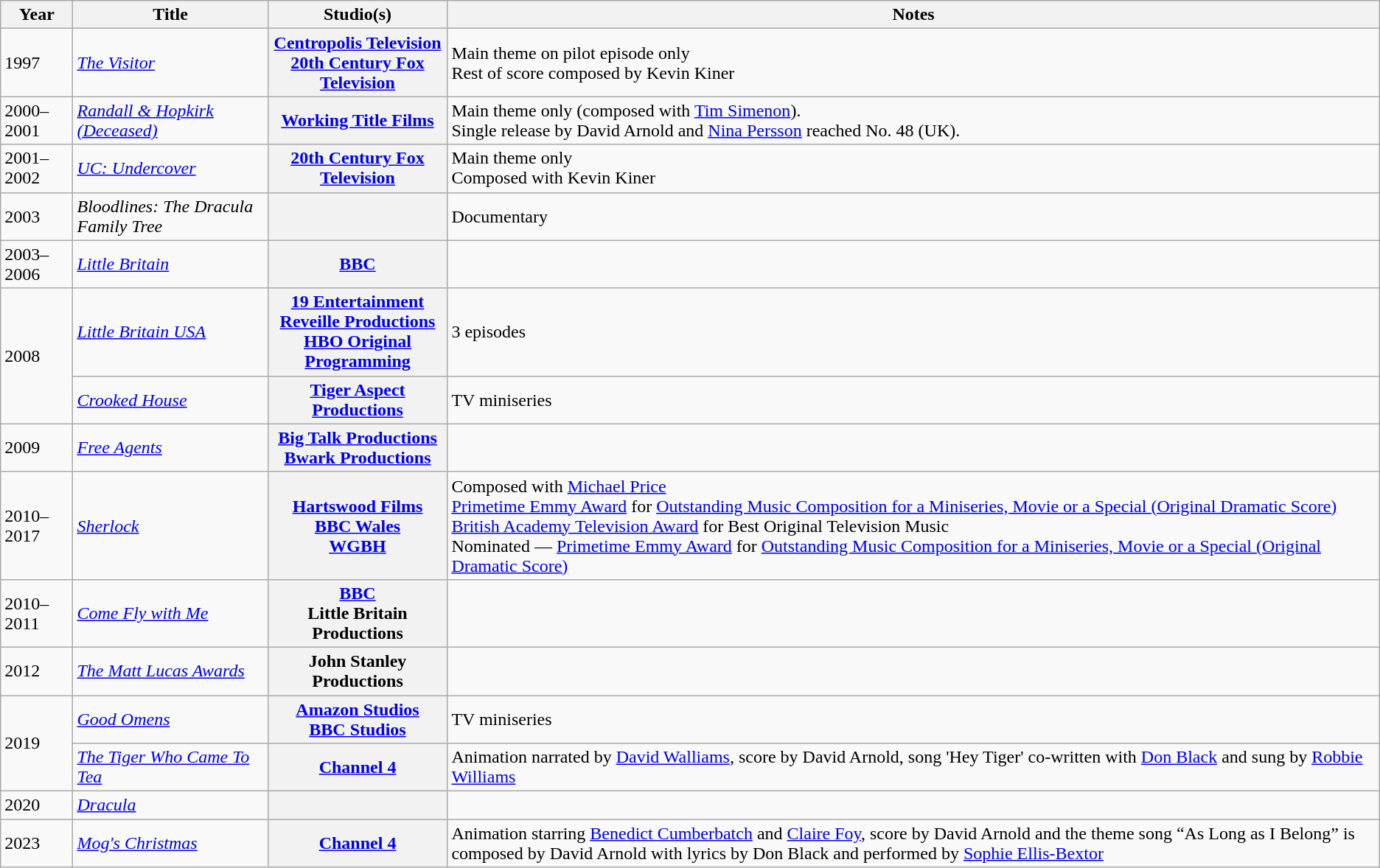<table class="wikitable">
<tr>
<th>Year</th>
<th>Title</th>
<th>Studio(s)</th>
<th>Notes</th>
</tr>
<tr>
<td>1997</td>
<td><em><a href='#'>The Visitor</a></em></td>
<th><a href='#'>Centropolis Television</a><br><a href='#'>20th Century Fox Television</a></th>
<td>Main theme on pilot episode only<br>Rest of score composed by Kevin Kiner</td>
</tr>
<tr>
<td>2000–2001</td>
<td><em><a href='#'>Randall & Hopkirk (Deceased)</a></em></td>
<th><a href='#'>Working Title Films</a></th>
<td>Main theme only (composed with <a href='#'>Tim Simenon</a>).<br>Single release by David Arnold and <a href='#'>Nina Persson</a> reached No. 48 (UK).</td>
</tr>
<tr>
<td>2001–2002</td>
<td><em><a href='#'>UC: Undercover</a></em></td>
<th><a href='#'>20th Century Fox Television</a></th>
<td>Main theme only<br>Composed with Kevin Kiner</td>
</tr>
<tr>
<td>2003</td>
<td><em>Bloodlines: The Dracula Family Tree</em></td>
<th></th>
<td>Documentary</td>
</tr>
<tr>
<td>2003–2006</td>
<td><em><a href='#'>Little Britain</a></em></td>
<th><a href='#'>BBC</a></th>
<td></td>
</tr>
<tr>
<td rowspan=2>2008</td>
<td><em><a href='#'>Little Britain USA</a></em></td>
<th><a href='#'>19 Entertainment</a><br><a href='#'>Reveille Productions</a><br><a href='#'>HBO Original Programming</a></th>
<td>3 episodes</td>
</tr>
<tr>
<td><em><a href='#'>Crooked House</a></em></td>
<th><a href='#'>Tiger Aspect Productions</a></th>
<td>TV miniseries</td>
</tr>
<tr>
<td>2009</td>
<td><em><a href='#'>Free Agents</a></em></td>
<th><a href='#'>Big Talk Productions</a><br><a href='#'>Bwark Productions</a></th>
<td></td>
</tr>
<tr>
<td>2010–2017</td>
<td><em><a href='#'>Sherlock</a></em></td>
<th><a href='#'>Hartswood Films</a><br><a href='#'>BBC Wales</a><br><a href='#'>WGBH</a></th>
<td>Composed with <a href='#'>Michael Price</a><br><a href='#'>Primetime Emmy Award</a> for <a href='#'>Outstanding Music Composition for a Miniseries, Movie or a Special (Original Dramatic Score)</a> <br><a href='#'>British Academy Television Award</a> for Best Original Television Music<br>Nominated — <a href='#'>Primetime Emmy Award</a> for <a href='#'>Outstanding Music Composition for a Miniseries, Movie or a Special (Original Dramatic Score)</a> </td>
</tr>
<tr>
<td>2010–2011</td>
<td><em><a href='#'>Come Fly with Me</a></em></td>
<th><a href='#'>BBC</a><br>Little Britain Productions</th>
<td></td>
</tr>
<tr>
<td>2012</td>
<td><em><a href='#'>The Matt Lucas Awards</a></em></td>
<th>John Stanley Productions</th>
<td></td>
</tr>
<tr>
<td rowspan=2>2019</td>
<td><em><a href='#'>Good Omens</a></em></td>
<th><a href='#'>Amazon Studios</a><br><a href='#'>BBC Studios</a></th>
<td>TV miniseries</td>
</tr>
<tr>
<td><em><a href='#'>The Tiger Who Came To Tea</a></em></td>
<th><a href='#'>Channel 4</a></th>
<td>Animation narrated by <a href='#'>David Walliams</a>, score by David Arnold, song 'Hey Tiger' co-written with <a href='#'>Don Black</a> and sung by <a href='#'>Robbie Williams</a></td>
</tr>
<tr>
<td>2020</td>
<td><em><a href='#'>Dracula</a></em></td>
<th></th>
<td></td>
</tr>
<tr>
<td>2023</td>
<td><em><a href='#'>Mog's Christmas</a></em></td>
<th><a href='#'>Channel 4</a></th>
<td>Animation starring <a href='#'>Benedict Cumberbatch</a> and <a href='#'>Claire Foy</a>, score by David Arnold and the theme song “As Long as I Belong” is composed by David Arnold with lyrics by Don Black and performed by <a href='#'>Sophie Ellis-Bextor</a></td>
</tr>
</table>
